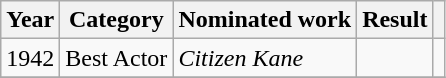<table class="wikitable">
<tr>
<th>Year</th>
<th>Category</th>
<th>Nominated work</th>
<th>Result</th>
<th></th>
</tr>
<tr>
<td>1942</td>
<td>Best Actor</td>
<td><em>Citizen Kane</em></td>
<td></td>
<td></td>
</tr>
<tr>
</tr>
</table>
